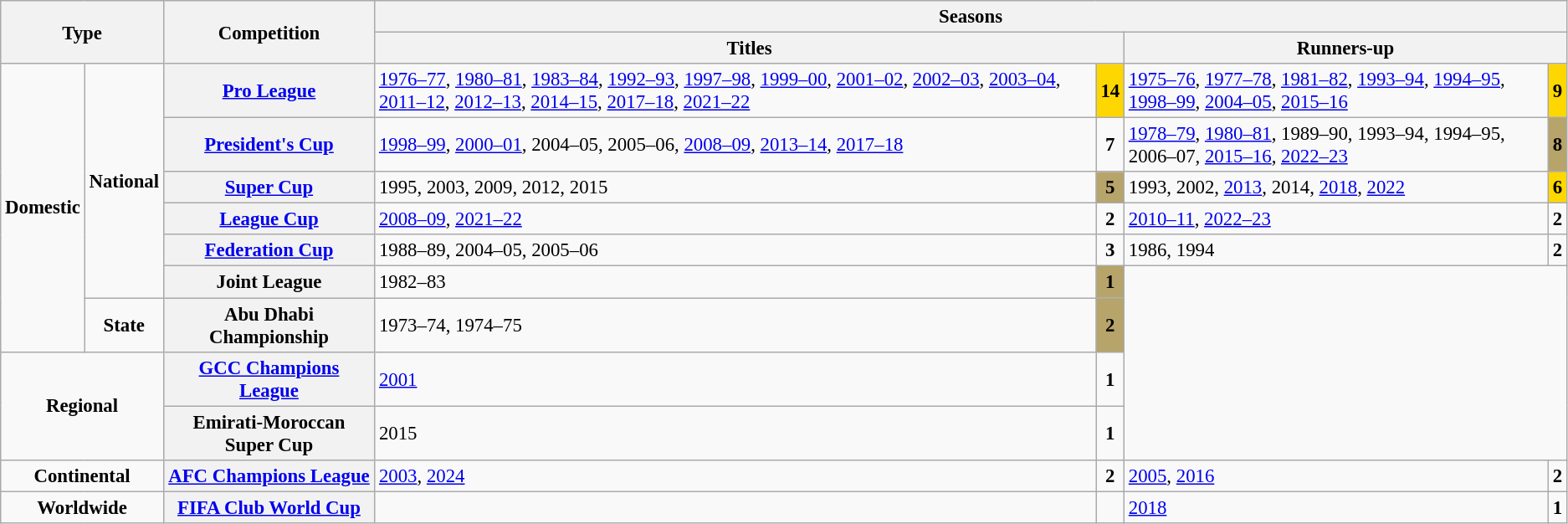<table class="wikitable plainrowheaders" style="font-size:95%; text-align:center;">
<tr>
<th colspan=2 style="width: 1%;" rowspan="2">Type</th>
<th rowspan="2">Competition</th>
<th colspan=4>Seasons</th>
</tr>
<tr>
<th colspan=2><strong>Titles</strong></th>
<th colspan=2><strong>Runners-up</strong></th>
</tr>
<tr>
<td rowspan="7"><strong>Domestic</strong></td>
<td rowspan="6"><strong>National</strong></td>
<th scope=col><a href='#'>Pro League</a></th>
<td align="left"><a href='#'>1976–77</a>, <a href='#'>1980–81</a>, <a href='#'>1983–84</a>, <a href='#'>1992–93</a>, <a href='#'>1997–98</a>, <a href='#'>1999–00</a>, <a href='#'>2001–02</a>, <a href='#'>2002–03</a>, <a href='#'>2003–04</a>, <a href='#'>2011–12</a>, <a href='#'>2012–13</a>, <a href='#'>2014–15</a>, <a href='#'>2017–18</a>, <a href='#'>2021–22</a></td>
<td bgcolor="gold"><strong>14</strong></td>
<td align="left"><a href='#'>1975–76</a>, <a href='#'>1977–78</a>, <a href='#'>1981–82</a>, <a href='#'>1993–94</a>, <a href='#'>1994–95</a>, <a href='#'>1998–99</a>, <a href='#'>2004–05</a>, <a href='#'>2015–16</a></td>
<td bgcolor="gold"><strong>9</strong></td>
</tr>
<tr>
<th scope=col><a href='#'>President's Cup</a></th>
<td align="left"><a href='#'>1998–99</a>, <a href='#'>2000–01</a>, 2004–05, 2005–06, <a href='#'>2008–09</a>, <a href='#'>2013–14</a>, <a href='#'>2017–18</a></td>
<td><strong>7</strong></td>
<td align="left"><a href='#'>1978–79</a>, <a href='#'>1980–81</a>, 1989–90, 1993–94, 1994–95, 2006–07, <a href='#'>2015–16</a>, <a href='#'>2022–23</a></td>
<td bgcolor="B7A46A"><strong>8</strong></td>
</tr>
<tr>
<th scope=col><a href='#'>Super Cup</a></th>
<td align="left">1995, 2003, 2009, 2012, 2015</td>
<td bgcolor="B7A46A"><strong>5</strong></td>
<td align="left">1993, 2002, <a href='#'>2013</a>, 2014, <a href='#'>2018</a>, <a href='#'>2022</a></td>
<td bgcolor="gold"><strong>6</strong></td>
</tr>
<tr>
<th scope=col><a href='#'>League Cup</a></th>
<td align="left"><a href='#'>2008–09</a>, <a href='#'>2021–22</a></td>
<td><strong>2</strong></td>
<td align="left"><a href='#'>2010–11</a>, <a href='#'>2022–23</a></td>
<td><strong>2</strong></td>
</tr>
<tr>
<th scope=col><a href='#'>Federation Cup</a></th>
<td align="left">1988–89, 2004–05, 2005–06</td>
<td><strong>3</strong></td>
<td align="left">1986, 1994</td>
<td><strong>2</strong></td>
</tr>
<tr>
<th scope=col>Joint League</th>
<td align="left">1982–83</td>
<td bgcolor="B7A46A"><strong>1</strong></td>
</tr>
<tr>
<td><strong>State</strong></td>
<th scope=col>Abu Dhabi Championship</th>
<td align="left">1973–74, 1974–75</td>
<td bgcolor="B7A46A"><strong>2</strong></td>
</tr>
<tr>
<td rowspan="2" colspan="2"><strong>Regional</strong></td>
<th scope=col><a href='#'>GCC Champions League</a></th>
<td align="left"><a href='#'>2001</a></td>
<td><strong>1</strong></td>
</tr>
<tr>
<th scope=col>Emirati-Moroccan Super Cup</th>
<td align="left">2015</td>
<td><strong>1</strong></td>
</tr>
<tr>
<td colspan=2><strong>Continental</strong></td>
<th scope=col><a href='#'>AFC Champions League</a></th>
<td align="left"><a href='#'>2003</a>, <a href='#'>2024</a></td>
<td><strong>2</strong></td>
<td align="left"><a href='#'>2005</a>, <a href='#'>2016</a></td>
<td><strong>2</strong></td>
</tr>
<tr>
<td colspan=2><strong>Worldwide</strong></td>
<th scope=col><a href='#'>FIFA Club World Cup</a></th>
<td></td>
<td></td>
<td align="left"><a href='#'>2018</a></td>
<td><strong>1</strong></td>
</tr>
</table>
